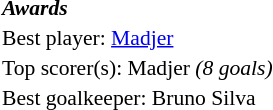<table width=100% cellspacing=1 style="font-size: 90%;">
<tr>
<td><strong><em>Awards</em></strong></td>
</tr>
<tr>
<td>Best player:  <a href='#'>Madjer</a></td>
</tr>
<tr>
<td colspan=4>Top scorer(s):  Madjer <em>(8 goals)</em></td>
</tr>
<tr>
<td>Best goalkeeper:  Bruno Silva</td>
</tr>
</table>
